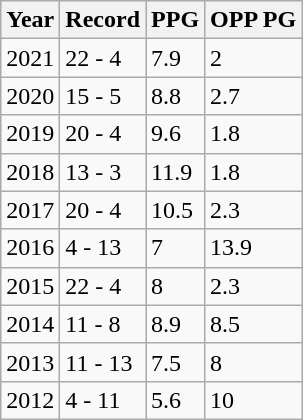<table class="wikitable sortable mw-collapsible ">
<tr>
<th>Year</th>
<th>Record</th>
<th>PPG</th>
<th>OPP PG</th>
</tr>
<tr>
<td>2021</td>
<td>22 - 4</td>
<td>7.9</td>
<td>2</td>
</tr>
<tr>
<td>2020</td>
<td>15 - 5</td>
<td>8.8</td>
<td>2.7</td>
</tr>
<tr>
<td>2019</td>
<td>20 - 4</td>
<td>9.6</td>
<td>1.8</td>
</tr>
<tr>
<td>2018</td>
<td>13 - 3</td>
<td>11.9</td>
<td>1.8</td>
</tr>
<tr>
<td>2017</td>
<td>20 - 4</td>
<td>10.5</td>
<td>2.3</td>
</tr>
<tr>
<td>2016</td>
<td>4 - 13</td>
<td>7</td>
<td>13.9</td>
</tr>
<tr>
<td>2015</td>
<td>22 - 4</td>
<td>8</td>
<td>2.3</td>
</tr>
<tr>
<td>2014</td>
<td>11 - 8</td>
<td>8.9</td>
<td>8.5</td>
</tr>
<tr>
<td>2013</td>
<td>11 - 13</td>
<td>7.5</td>
<td>8</td>
</tr>
<tr>
<td>2012</td>
<td>4 - 11</td>
<td>5.6</td>
<td>10</td>
</tr>
</table>
